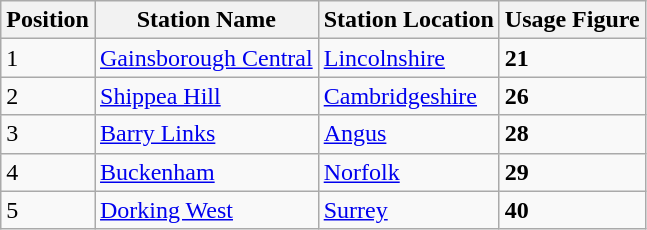<table class="wikitable mw-collapsible">
<tr>
<th>Position</th>
<th>Station Name</th>
<th>Station Location</th>
<th>Usage Figure</th>
</tr>
<tr>
<td>1</td>
<td><a href='#'>Gainsborough Central</a></td>
<td><a href='#'>Lincolnshire</a></td>
<td><strong>21</strong></td>
</tr>
<tr>
<td>2</td>
<td><a href='#'>Shippea Hill</a></td>
<td><a href='#'>Cambridgeshire</a></td>
<td><strong>26</strong></td>
</tr>
<tr>
<td>3</td>
<td><a href='#'>Barry Links</a></td>
<td><a href='#'>Angus</a></td>
<td><strong>28</strong></td>
</tr>
<tr>
<td>4</td>
<td><a href='#'>Buckenham</a></td>
<td><a href='#'>Norfolk</a></td>
<td><strong>29</strong></td>
</tr>
<tr>
<td>5</td>
<td><a href='#'>Dorking West</a></td>
<td><a href='#'>Surrey</a></td>
<td><strong>40</strong></td>
</tr>
</table>
